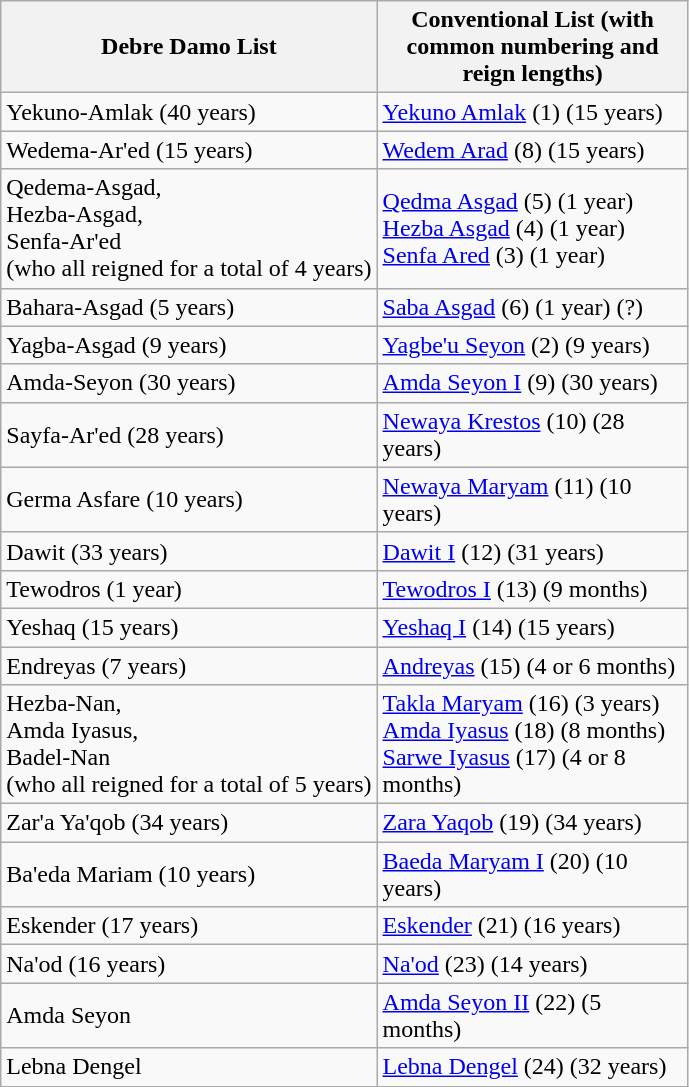<table class="wikitable">
<tr>
<th>Debre Damo List</th>
<th width=200>Conventional List (with common numbering and reign lengths)</th>
</tr>
<tr>
<td>Yekuno-Amlak (40 years)</td>
<td><a href='#'>Yekuno Amlak</a> (1) (15 years)</td>
</tr>
<tr>
<td>Wedema-Ar'ed (15 years)</td>
<td><a href='#'>Wedem Arad</a> (8) (15 years)</td>
</tr>
<tr>
<td>Qedema-Asgad,<br>Hezba-Asgad,<br>Senfa-Ar'ed<br>(who all reigned for a total of 4 years)</td>
<td><a href='#'>Qedma Asgad</a> (5) (1 year)<br><a href='#'>Hezba Asgad</a> (4) (1 year)<br><a href='#'>Senfa Ared</a> (3) (1 year)</td>
</tr>
<tr>
<td>Bahara-Asgad (5 years)</td>
<td><a href='#'>Saba Asgad</a> (6) (1 year) (?)</td>
</tr>
<tr>
<td>Yagba-Asgad (9 years)</td>
<td><a href='#'>Yagbe'u Seyon</a> (2) (9 years)</td>
</tr>
<tr>
<td>Amda-Seyon (30 years)</td>
<td><a href='#'>Amda Seyon I</a> (9) (30 years)</td>
</tr>
<tr>
<td>Sayfa-Ar'ed (28 years)</td>
<td><a href='#'>Newaya Krestos</a> (10) (28 years)</td>
</tr>
<tr>
<td>Germa Asfare (10 years)</td>
<td><a href='#'>Newaya Maryam</a> (11) (10 years)</td>
</tr>
<tr>
<td>Dawit (33 years)</td>
<td><a href='#'>Dawit I</a> (12) (31 years)</td>
</tr>
<tr>
<td>Tewodros (1 year)</td>
<td><a href='#'>Tewodros I</a> (13) (9 months)</td>
</tr>
<tr>
<td>Yeshaq (15 years)</td>
<td><a href='#'>Yeshaq I</a> (14) (15 years)</td>
</tr>
<tr>
<td>Endreyas (7 years)</td>
<td><a href='#'>Andreyas</a> (15) (4 or 6 months)</td>
</tr>
<tr>
<td>Hezba-Nan,<br>Amda Iyasus,<br>Badel-Nan<br>(who all reigned for a total of 5 years)</td>
<td><a href='#'>Takla Maryam</a> (16) (3 years)<br><a href='#'>Amda Iyasus</a> (18) (8 months)<br><a href='#'>Sarwe Iyasus</a> (17) (4 or 8 months)<br></td>
</tr>
<tr>
<td>Zar'a Ya'qob (34 years)</td>
<td><a href='#'>Zara Yaqob</a> (19) (34 years)</td>
</tr>
<tr>
<td>Ba'eda Mariam (10 years)</td>
<td><a href='#'>Baeda Maryam I</a> (20) (10 years)</td>
</tr>
<tr>
<td>Eskender (17 years)</td>
<td><a href='#'>Eskender</a> (21) (16 years)</td>
</tr>
<tr>
<td>Na'od (16 years)</td>
<td><a href='#'>Na'od</a> (23) (14 years)</td>
</tr>
<tr>
<td>Amda Seyon</td>
<td><a href='#'>Amda Seyon II</a> (22) (5 months)</td>
</tr>
<tr>
<td>Lebna Dengel</td>
<td><a href='#'>Lebna Dengel</a> (24) (32 years)</td>
</tr>
</table>
